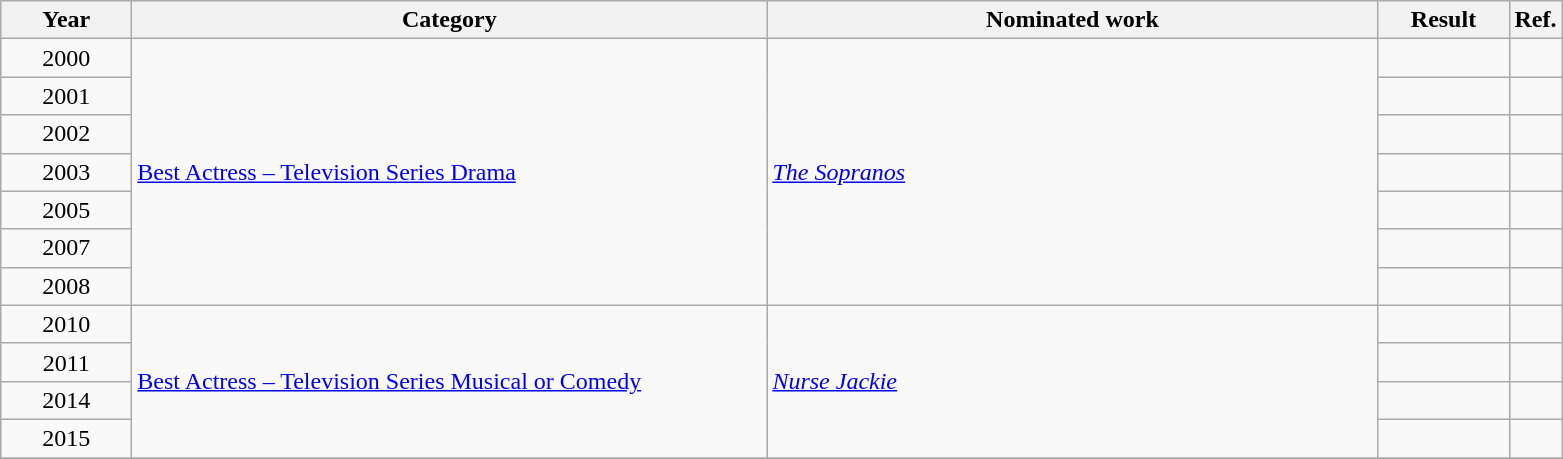<table class=wikitable>
<tr>
<th scope="col" style="width:5em;">Year</th>
<th scope="col" style="width:26em;">Category</th>
<th scope="col" style="width:25em;">Nominated work</th>
<th scope="col" style="width:5em;">Result</th>
<th>Ref.</th>
</tr>
<tr>
<td style="text-align:center;">2000</td>
<td rowspan=7><a href='#'>Best Actress – Television Series Drama</a></td>
<td rowspan=7><em><a href='#'>The Sopranos</a></em></td>
<td></td>
<td></td>
</tr>
<tr>
<td style="text-align:center;">2001</td>
<td></td>
<td></td>
</tr>
<tr>
<td style="text-align:center;">2002</td>
<td></td>
<td></td>
</tr>
<tr>
<td style="text-align:center;">2003</td>
<td></td>
<td></td>
</tr>
<tr>
<td style="text-align:center;">2005</td>
<td></td>
<td></td>
</tr>
<tr>
<td style="text-align:center;">2007</td>
<td></td>
<td></td>
</tr>
<tr>
<td style="text-align:center;">2008</td>
<td></td>
<td></td>
</tr>
<tr>
<td style="text-align:center;">2010</td>
<td rowspan=4><a href='#'>Best Actress – Television Series Musical or Comedy</a></td>
<td rowspan=4><em><a href='#'>Nurse Jackie</a></em></td>
<td></td>
<td></td>
</tr>
<tr>
<td style="text-align:center;">2011</td>
<td></td>
<td></td>
</tr>
<tr>
<td style="text-align:center;">2014</td>
<td></td>
<td></td>
</tr>
<tr>
<td style="text-align:center;">2015</td>
<td></td>
<td></td>
</tr>
<tr>
</tr>
</table>
